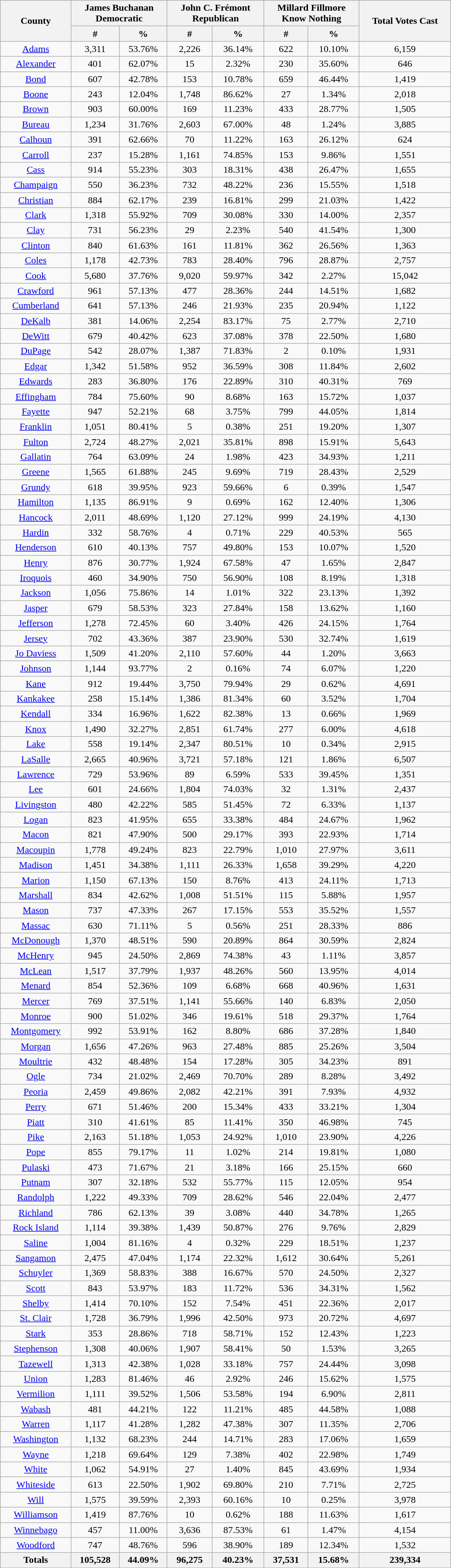<table class="wikitable sortable" width="60%">
<tr>
<th rowspan="2">County</th>
<th colspan="2">James Buchanan<br>Democratic</th>
<th colspan="2">John C. Frémont<br>Republican</th>
<th colspan="2">Millard Fillmore<br>Know Nothing</th>
<th rowspan="2">Total Votes Cast</th>
</tr>
<tr>
<th data-sort-type="number" style="text-align:center;">#</th>
<th data-sort-type="number" style="text-align:center;">%</th>
<th data-sort-type="number" style="text-align:center;">#</th>
<th data-sort-type="number" style="text-align:center;">%</th>
<th data-sort-type="number" style="text-align:center;">#</th>
<th data-sort-type="number" style="text-align:center;">%</th>
</tr>
<tr style="text-align:center;">
<td><a href='#'>Adams</a></td>
<td>3,311</td>
<td>53.76%</td>
<td>2,226</td>
<td>36.14%</td>
<td>622</td>
<td>10.10%</td>
<td>6,159</td>
</tr>
<tr style="text-align:center;">
<td><a href='#'>Alexander</a></td>
<td>401</td>
<td>62.07%</td>
<td>15</td>
<td>2.32%</td>
<td>230</td>
<td>35.60%</td>
<td>646</td>
</tr>
<tr style="text-align:center;">
<td><a href='#'>Bond</a></td>
<td>607</td>
<td>42.78%</td>
<td>153</td>
<td>10.78%</td>
<td>659</td>
<td>46.44%</td>
<td>1,419</td>
</tr>
<tr style="text-align:center;">
<td><a href='#'>Boone</a></td>
<td>243</td>
<td>12.04%</td>
<td>1,748</td>
<td>86.62%</td>
<td>27</td>
<td>1.34%</td>
<td>2,018</td>
</tr>
<tr style="text-align:center;">
<td><a href='#'>Brown</a></td>
<td>903</td>
<td>60.00%</td>
<td>169</td>
<td>11.23%</td>
<td>433</td>
<td>28.77%</td>
<td>1,505</td>
</tr>
<tr style="text-align:center;">
<td><a href='#'>Bureau</a></td>
<td>1,234</td>
<td>31.76%</td>
<td>2,603</td>
<td>67.00%</td>
<td>48</td>
<td>1.24%</td>
<td>3,885</td>
</tr>
<tr style="text-align:center;">
<td><a href='#'>Calhoun</a></td>
<td>391</td>
<td>62.66%</td>
<td>70</td>
<td>11.22%</td>
<td>163</td>
<td>26.12%</td>
<td>624</td>
</tr>
<tr style="text-align:center;">
<td><a href='#'>Carroll</a></td>
<td>237</td>
<td>15.28%</td>
<td>1,161</td>
<td>74.85%</td>
<td>153</td>
<td>9.86%</td>
<td>1,551</td>
</tr>
<tr style="text-align:center;">
<td><a href='#'>Cass</a></td>
<td>914</td>
<td>55.23%</td>
<td>303</td>
<td>18.31%</td>
<td>438</td>
<td>26.47%</td>
<td>1,655</td>
</tr>
<tr style="text-align:center;">
<td><a href='#'>Champaign</a></td>
<td>550</td>
<td>36.23%</td>
<td>732</td>
<td>48.22%</td>
<td>236</td>
<td>15.55%</td>
<td>1,518</td>
</tr>
<tr style="text-align:center;">
<td><a href='#'>Christian</a></td>
<td>884</td>
<td>62.17%</td>
<td>239</td>
<td>16.81%</td>
<td>299</td>
<td>21.03%</td>
<td>1,422</td>
</tr>
<tr style="text-align:center;">
<td><a href='#'>Clark</a></td>
<td>1,318</td>
<td>55.92%</td>
<td>709</td>
<td>30.08%</td>
<td>330</td>
<td>14.00%</td>
<td>2,357</td>
</tr>
<tr style="text-align:center;">
<td><a href='#'>Clay</a></td>
<td>731</td>
<td>56.23%</td>
<td>29</td>
<td>2.23%</td>
<td>540</td>
<td>41.54%</td>
<td>1,300</td>
</tr>
<tr style="text-align:center;">
<td><a href='#'>Clinton</a></td>
<td>840</td>
<td>61.63%</td>
<td>161</td>
<td>11.81%</td>
<td>362</td>
<td>26.56%</td>
<td>1,363</td>
</tr>
<tr style="text-align:center;">
<td><a href='#'>Coles</a></td>
<td>1,178</td>
<td>42.73%</td>
<td>783</td>
<td>28.40%</td>
<td>796</td>
<td>28.87%</td>
<td>2,757</td>
</tr>
<tr style="text-align:center;">
<td><a href='#'>Cook</a></td>
<td>5,680</td>
<td>37.76%</td>
<td>9,020</td>
<td>59.97%</td>
<td>342</td>
<td>2.27%</td>
<td>15,042</td>
</tr>
<tr style="text-align:center;">
<td><a href='#'>Crawford</a></td>
<td>961</td>
<td>57.13%</td>
<td>477</td>
<td>28.36%</td>
<td>244</td>
<td>14.51%</td>
<td>1,682</td>
</tr>
<tr style="text-align:center;">
<td><a href='#'>Cumberland</a></td>
<td>641</td>
<td>57.13%</td>
<td>246</td>
<td>21.93%</td>
<td>235</td>
<td>20.94%</td>
<td>1,122</td>
</tr>
<tr style="text-align:center;">
<td><a href='#'>DeKalb</a></td>
<td>381</td>
<td>14.06%</td>
<td>2,254</td>
<td>83.17%</td>
<td>75</td>
<td>2.77%</td>
<td>2,710</td>
</tr>
<tr style="text-align:center;">
<td><a href='#'>DeWitt</a></td>
<td>679</td>
<td>40.42%</td>
<td>623</td>
<td>37.08%</td>
<td>378</td>
<td>22.50%</td>
<td>1,680</td>
</tr>
<tr style="text-align:center;">
<td><a href='#'>DuPage</a></td>
<td>542</td>
<td>28.07%</td>
<td>1,387</td>
<td>71.83%</td>
<td>2</td>
<td>0.10%</td>
<td>1,931</td>
</tr>
<tr style="text-align:center;">
<td><a href='#'>Edgar</a></td>
<td>1,342</td>
<td>51.58%</td>
<td>952</td>
<td>36.59%</td>
<td>308</td>
<td>11.84%</td>
<td>2,602</td>
</tr>
<tr style="text-align:center;">
<td><a href='#'>Edwards</a></td>
<td>283</td>
<td>36.80%</td>
<td>176</td>
<td>22.89%</td>
<td>310</td>
<td>40.31%</td>
<td>769</td>
</tr>
<tr style="text-align:center;">
<td><a href='#'>Effingham</a></td>
<td>784</td>
<td>75.60%</td>
<td>90</td>
<td>8.68%</td>
<td>163</td>
<td>15.72%</td>
<td>1,037</td>
</tr>
<tr style="text-align:center;">
<td><a href='#'>Fayette</a></td>
<td>947</td>
<td>52.21%</td>
<td>68</td>
<td>3.75%</td>
<td>799</td>
<td>44.05%</td>
<td>1,814</td>
</tr>
<tr style="text-align:center;">
<td><a href='#'>Franklin</a></td>
<td>1,051</td>
<td>80.41%</td>
<td>5</td>
<td>0.38%</td>
<td>251</td>
<td>19.20%</td>
<td>1,307</td>
</tr>
<tr style="text-align:center;">
<td><a href='#'>Fulton</a></td>
<td>2,724</td>
<td>48.27%</td>
<td>2,021</td>
<td>35.81%</td>
<td>898</td>
<td>15.91%</td>
<td>5,643</td>
</tr>
<tr style="text-align:center;">
<td><a href='#'>Gallatin</a></td>
<td>764</td>
<td>63.09%</td>
<td>24</td>
<td>1.98%</td>
<td>423</td>
<td>34.93%</td>
<td>1,211</td>
</tr>
<tr style="text-align:center;">
<td><a href='#'>Greene</a></td>
<td>1,565</td>
<td>61.88%</td>
<td>245</td>
<td>9.69%</td>
<td>719</td>
<td>28.43%</td>
<td>2,529</td>
</tr>
<tr style="text-align:center;">
<td><a href='#'>Grundy</a></td>
<td>618</td>
<td>39.95%</td>
<td>923</td>
<td>59.66%</td>
<td>6</td>
<td>0.39%</td>
<td>1,547</td>
</tr>
<tr style="text-align:center;">
<td><a href='#'>Hamilton</a></td>
<td>1,135</td>
<td>86.91%</td>
<td>9</td>
<td>0.69%</td>
<td>162</td>
<td>12.40%</td>
<td>1,306</td>
</tr>
<tr style="text-align:center;">
<td><a href='#'>Hancock</a></td>
<td>2,011</td>
<td>48.69%</td>
<td>1,120</td>
<td>27.12%</td>
<td>999</td>
<td>24.19%</td>
<td>4,130</td>
</tr>
<tr style="text-align:center;">
<td><a href='#'>Hardin</a></td>
<td>332</td>
<td>58.76%</td>
<td>4</td>
<td>0.71%</td>
<td>229</td>
<td>40.53%</td>
<td>565</td>
</tr>
<tr style="text-align:center;">
<td><a href='#'>Henderson</a></td>
<td>610</td>
<td>40.13%</td>
<td>757</td>
<td>49.80%</td>
<td>153</td>
<td>10.07%</td>
<td>1,520</td>
</tr>
<tr style="text-align:center;">
<td><a href='#'>Henry</a></td>
<td>876</td>
<td>30.77%</td>
<td>1,924</td>
<td>67.58%</td>
<td>47</td>
<td>1.65%</td>
<td>2,847</td>
</tr>
<tr style="text-align:center;">
<td><a href='#'>Iroquois</a></td>
<td>460</td>
<td>34.90%</td>
<td>750</td>
<td>56.90%</td>
<td>108</td>
<td>8.19%</td>
<td>1,318</td>
</tr>
<tr style="text-align:center;">
<td><a href='#'>Jackson</a></td>
<td>1,056</td>
<td>75.86%</td>
<td>14</td>
<td>1.01%</td>
<td>322</td>
<td>23.13%</td>
<td>1,392</td>
</tr>
<tr style="text-align:center;">
<td><a href='#'>Jasper</a></td>
<td>679</td>
<td>58.53%</td>
<td>323</td>
<td>27.84%</td>
<td>158</td>
<td>13.62%</td>
<td>1,160</td>
</tr>
<tr style="text-align:center;">
<td><a href='#'>Jefferson</a></td>
<td>1,278</td>
<td>72.45%</td>
<td>60</td>
<td>3.40%</td>
<td>426</td>
<td>24.15%</td>
<td>1,764</td>
</tr>
<tr style="text-align:center;">
<td><a href='#'>Jersey</a></td>
<td>702</td>
<td>43.36%</td>
<td>387</td>
<td>23.90%</td>
<td>530</td>
<td>32.74%</td>
<td>1,619</td>
</tr>
<tr style="text-align:center;">
<td><a href='#'>Jo Daviess</a></td>
<td>1,509</td>
<td>41.20%</td>
<td>2,110</td>
<td>57.60%</td>
<td>44</td>
<td>1.20%</td>
<td>3,663</td>
</tr>
<tr style="text-align:center;">
<td><a href='#'>Johnson</a></td>
<td>1,144</td>
<td>93.77%</td>
<td>2</td>
<td>0.16%</td>
<td>74</td>
<td>6.07%</td>
<td>1,220</td>
</tr>
<tr style="text-align:center;">
<td><a href='#'>Kane</a></td>
<td>912</td>
<td>19.44%</td>
<td>3,750</td>
<td>79.94%</td>
<td>29</td>
<td>0.62%</td>
<td>4,691</td>
</tr>
<tr style="text-align:center;">
<td><a href='#'>Kankakee</a></td>
<td>258</td>
<td>15.14%</td>
<td>1,386</td>
<td>81.34%</td>
<td>60</td>
<td>3.52%</td>
<td>1,704</td>
</tr>
<tr style="text-align:center;">
<td><a href='#'>Kendall</a></td>
<td>334</td>
<td>16.96%</td>
<td>1,622</td>
<td>82.38%</td>
<td>13</td>
<td>0.66%</td>
<td>1,969</td>
</tr>
<tr style="text-align:center;">
<td><a href='#'>Knox</a></td>
<td>1,490</td>
<td>32.27%</td>
<td>2,851</td>
<td>61.74%</td>
<td>277</td>
<td>6.00%</td>
<td>4,618</td>
</tr>
<tr style="text-align:center;">
<td><a href='#'>Lake</a></td>
<td>558</td>
<td>19.14%</td>
<td>2,347</td>
<td>80.51%</td>
<td>10</td>
<td>0.34%</td>
<td>2,915</td>
</tr>
<tr style="text-align:center;">
<td><a href='#'>LaSalle</a></td>
<td>2,665</td>
<td>40.96%</td>
<td>3,721</td>
<td>57.18%</td>
<td>121</td>
<td>1.86%</td>
<td>6,507</td>
</tr>
<tr style="text-align:center;">
<td><a href='#'>Lawrence</a></td>
<td>729</td>
<td>53.96%</td>
<td>89</td>
<td>6.59%</td>
<td>533</td>
<td>39.45%</td>
<td>1,351</td>
</tr>
<tr style="text-align:center;">
<td><a href='#'>Lee</a></td>
<td>601</td>
<td>24.66%</td>
<td>1,804</td>
<td>74.03%</td>
<td>32</td>
<td>1.31%</td>
<td>2,437</td>
</tr>
<tr style="text-align:center;">
<td><a href='#'>Livingston</a></td>
<td>480</td>
<td>42.22%</td>
<td>585</td>
<td>51.45%</td>
<td>72</td>
<td>6.33%</td>
<td>1,137</td>
</tr>
<tr style="text-align:center;">
<td><a href='#'>Logan</a></td>
<td>823</td>
<td>41.95%</td>
<td>655</td>
<td>33.38%</td>
<td>484</td>
<td>24.67%</td>
<td>1,962</td>
</tr>
<tr style="text-align:center;">
<td><a href='#'>Macon</a></td>
<td>821</td>
<td>47.90%</td>
<td>500</td>
<td>29.17%</td>
<td>393</td>
<td>22.93%</td>
<td>1,714</td>
</tr>
<tr style="text-align:center;">
<td><a href='#'>Macoupin</a></td>
<td>1,778</td>
<td>49.24%</td>
<td>823</td>
<td>22.79%</td>
<td>1,010</td>
<td>27.97%</td>
<td>3,611</td>
</tr>
<tr style="text-align:center;">
<td><a href='#'>Madison</a></td>
<td>1,451</td>
<td>34.38%</td>
<td>1,111</td>
<td>26.33%</td>
<td>1,658</td>
<td>39.29%</td>
<td>4,220</td>
</tr>
<tr style="text-align:center;">
<td><a href='#'>Marion</a></td>
<td>1,150</td>
<td>67.13%</td>
<td>150</td>
<td>8.76%</td>
<td>413</td>
<td>24.11%</td>
<td>1,713</td>
</tr>
<tr style="text-align:center;">
<td><a href='#'>Marshall</a></td>
<td>834</td>
<td>42.62%</td>
<td>1,008</td>
<td>51.51%</td>
<td>115</td>
<td>5.88%</td>
<td>1,957</td>
</tr>
<tr style="text-align:center;">
<td><a href='#'>Mason</a></td>
<td>737</td>
<td>47.33%</td>
<td>267</td>
<td>17.15%</td>
<td>553</td>
<td>35.52%</td>
<td>1,557</td>
</tr>
<tr style="text-align:center;">
<td><a href='#'>Massac</a></td>
<td>630</td>
<td>71.11%</td>
<td>5</td>
<td>0.56%</td>
<td>251</td>
<td>28.33%</td>
<td>886</td>
</tr>
<tr style="text-align:center;">
<td><a href='#'>McDonough</a></td>
<td>1,370</td>
<td>48.51%</td>
<td>590</td>
<td>20.89%</td>
<td>864</td>
<td>30.59%</td>
<td>2,824</td>
</tr>
<tr style="text-align:center;">
<td><a href='#'>McHenry</a></td>
<td>945</td>
<td>24.50%</td>
<td>2,869</td>
<td>74.38%</td>
<td>43</td>
<td>1.11%</td>
<td>3,857</td>
</tr>
<tr style="text-align:center;">
<td><a href='#'>McLean</a></td>
<td>1,517</td>
<td>37.79%</td>
<td>1,937</td>
<td>48.26%</td>
<td>560</td>
<td>13.95%</td>
<td>4,014</td>
</tr>
<tr style="text-align:center;">
<td><a href='#'>Menard</a></td>
<td>854</td>
<td>52.36%</td>
<td>109</td>
<td>6.68%</td>
<td>668</td>
<td>40.96%</td>
<td>1,631</td>
</tr>
<tr style="text-align:center;">
<td><a href='#'>Mercer</a></td>
<td>769</td>
<td>37.51%</td>
<td>1,141</td>
<td>55.66%</td>
<td>140</td>
<td>6.83%</td>
<td>2,050</td>
</tr>
<tr style="text-align:center;">
<td><a href='#'>Monroe</a></td>
<td>900</td>
<td>51.02%</td>
<td>346</td>
<td>19.61%</td>
<td>518</td>
<td>29.37%</td>
<td>1,764</td>
</tr>
<tr style="text-align:center;">
<td><a href='#'>Montgomery</a></td>
<td>992</td>
<td>53.91%</td>
<td>162</td>
<td>8.80%</td>
<td>686</td>
<td>37.28%</td>
<td>1,840</td>
</tr>
<tr style="text-align:center;">
<td><a href='#'>Morgan</a></td>
<td>1,656</td>
<td>47.26%</td>
<td>963</td>
<td>27.48%</td>
<td>885</td>
<td>25.26%</td>
<td>3,504</td>
</tr>
<tr style="text-align:center;">
<td><a href='#'>Moultrie</a></td>
<td>432</td>
<td>48.48%</td>
<td>154</td>
<td>17.28%</td>
<td>305</td>
<td>34.23%</td>
<td>891</td>
</tr>
<tr style="text-align:center;">
<td><a href='#'>Ogle</a></td>
<td>734</td>
<td>21.02%</td>
<td>2,469</td>
<td>70.70%</td>
<td>289</td>
<td>8.28%</td>
<td>3,492</td>
</tr>
<tr style="text-align:center;">
<td><a href='#'>Peoria</a></td>
<td>2,459</td>
<td>49.86%</td>
<td>2,082</td>
<td>42.21%</td>
<td>391</td>
<td>7.93%</td>
<td>4,932</td>
</tr>
<tr style="text-align:center;">
<td><a href='#'>Perry</a></td>
<td>671</td>
<td>51.46%</td>
<td>200</td>
<td>15.34%</td>
<td>433</td>
<td>33.21%</td>
<td>1,304</td>
</tr>
<tr style="text-align:center;">
<td><a href='#'>Piatt</a></td>
<td>310</td>
<td>41.61%</td>
<td>85</td>
<td>11.41%</td>
<td>350</td>
<td>46.98%</td>
<td>745</td>
</tr>
<tr style="text-align:center;">
<td><a href='#'>Pike</a></td>
<td>2,163</td>
<td>51.18%</td>
<td>1,053</td>
<td>24.92%</td>
<td>1,010</td>
<td>23.90%</td>
<td>4,226</td>
</tr>
<tr style="text-align:center;">
<td><a href='#'>Pope</a></td>
<td>855</td>
<td>79.17%</td>
<td>11</td>
<td>1.02%</td>
<td>214</td>
<td>19.81%</td>
<td>1,080</td>
</tr>
<tr style="text-align:center;">
<td><a href='#'>Pulaski</a></td>
<td>473</td>
<td>71.67%</td>
<td>21</td>
<td>3.18%</td>
<td>166</td>
<td>25.15%</td>
<td>660</td>
</tr>
<tr style="text-align:center;">
<td><a href='#'>Putnam</a></td>
<td>307</td>
<td>32.18%</td>
<td>532</td>
<td>55.77%</td>
<td>115</td>
<td>12.05%</td>
<td>954</td>
</tr>
<tr style="text-align:center;">
<td><a href='#'>Randolph</a></td>
<td>1,222</td>
<td>49.33%</td>
<td>709</td>
<td>28.62%</td>
<td>546</td>
<td>22.04%</td>
<td>2,477</td>
</tr>
<tr style="text-align:center;">
<td><a href='#'>Richland</a></td>
<td>786</td>
<td>62.13%</td>
<td>39</td>
<td>3.08%</td>
<td>440</td>
<td>34.78%</td>
<td>1,265</td>
</tr>
<tr style="text-align:center;">
<td><a href='#'>Rock Island</a></td>
<td>1,114</td>
<td>39.38%</td>
<td>1,439</td>
<td>50.87%</td>
<td>276</td>
<td>9.76%</td>
<td>2,829</td>
</tr>
<tr style="text-align:center;">
<td><a href='#'>Saline</a></td>
<td>1,004</td>
<td>81.16%</td>
<td>4</td>
<td>0.32%</td>
<td>229</td>
<td>18.51%</td>
<td>1,237</td>
</tr>
<tr style="text-align:center;">
<td><a href='#'>Sangamon</a></td>
<td>2,475</td>
<td>47.04%</td>
<td>1,174</td>
<td>22.32%</td>
<td>1,612</td>
<td>30.64%</td>
<td>5,261</td>
</tr>
<tr style="text-align:center;">
<td><a href='#'>Schuyler</a></td>
<td>1,369</td>
<td>58.83%</td>
<td>388</td>
<td>16.67%</td>
<td>570</td>
<td>24.50%</td>
<td>2,327</td>
</tr>
<tr style="text-align:center;">
<td><a href='#'>Scott</a></td>
<td>843</td>
<td>53.97%</td>
<td>183</td>
<td>11.72%</td>
<td>536</td>
<td>34.31%</td>
<td>1,562</td>
</tr>
<tr style="text-align:center;">
<td><a href='#'>Shelby</a></td>
<td>1,414</td>
<td>70.10%</td>
<td>152</td>
<td>7.54%</td>
<td>451</td>
<td>22.36%</td>
<td>2,017</td>
</tr>
<tr style="text-align:center;">
<td><a href='#'>St. Clair</a></td>
<td>1,728</td>
<td>36.79%</td>
<td>1,996</td>
<td>42.50%</td>
<td>973</td>
<td>20.72%</td>
<td>4,697</td>
</tr>
<tr style="text-align:center;">
<td><a href='#'>Stark</a></td>
<td>353</td>
<td>28.86%</td>
<td>718</td>
<td>58.71%</td>
<td>152</td>
<td>12.43%</td>
<td>1,223</td>
</tr>
<tr style="text-align:center;">
<td><a href='#'>Stephenson</a></td>
<td>1,308</td>
<td>40.06%</td>
<td>1,907</td>
<td>58.41%</td>
<td>50</td>
<td>1.53%</td>
<td>3,265</td>
</tr>
<tr style="text-align:center;">
<td><a href='#'>Tazewell</a></td>
<td>1,313</td>
<td>42.38%</td>
<td>1,028</td>
<td>33.18%</td>
<td>757</td>
<td>24.44%</td>
<td>3,098</td>
</tr>
<tr style="text-align:center;">
<td><a href='#'>Union</a></td>
<td>1,283</td>
<td>81.46%</td>
<td>46</td>
<td>2.92%</td>
<td>246</td>
<td>15.62%</td>
<td>1,575</td>
</tr>
<tr style="text-align:center;">
<td><a href='#'>Vermilion</a></td>
<td>1,111</td>
<td>39.52%</td>
<td>1,506</td>
<td>53.58%</td>
<td>194</td>
<td>6.90%</td>
<td>2,811</td>
</tr>
<tr style="text-align:center;">
<td><a href='#'>Wabash</a></td>
<td>481</td>
<td>44.21%</td>
<td>122</td>
<td>11.21%</td>
<td>485</td>
<td>44.58%</td>
<td>1,088</td>
</tr>
<tr style="text-align:center;">
<td><a href='#'>Warren</a></td>
<td>1,117</td>
<td>41.28%</td>
<td>1,282</td>
<td>47.38%</td>
<td>307</td>
<td>11.35%</td>
<td>2,706</td>
</tr>
<tr style="text-align:center;">
<td><a href='#'>Washington</a></td>
<td>1,132</td>
<td>68.23%</td>
<td>244</td>
<td>14.71%</td>
<td>283</td>
<td>17.06%</td>
<td>1,659</td>
</tr>
<tr style="text-align:center;">
<td><a href='#'>Wayne</a></td>
<td>1,218</td>
<td>69.64%</td>
<td>129</td>
<td>7.38%</td>
<td>402</td>
<td>22.98%</td>
<td>1,749</td>
</tr>
<tr style="text-align:center;">
<td><a href='#'>White</a></td>
<td>1,062</td>
<td>54.91%</td>
<td>27</td>
<td>1.40%</td>
<td>845</td>
<td>43.69%</td>
<td>1,934</td>
</tr>
<tr style="text-align:center;">
<td><a href='#'>Whiteside</a></td>
<td>613</td>
<td>22.50%</td>
<td>1,902</td>
<td>69.80%</td>
<td>210</td>
<td>7.71%</td>
<td>2,725</td>
</tr>
<tr style="text-align:center;">
<td><a href='#'>Will</a></td>
<td>1,575</td>
<td>39.59%</td>
<td>2,393</td>
<td>60.16%</td>
<td>10</td>
<td>0.25%</td>
<td>3,978</td>
</tr>
<tr style="text-align:center;">
<td><a href='#'>Williamson</a></td>
<td>1,419</td>
<td>87.76%</td>
<td>10</td>
<td>0.62%</td>
<td>188</td>
<td>11.63%</td>
<td>1,617</td>
</tr>
<tr style="text-align:center;">
<td><a href='#'>Winnebago</a></td>
<td>457</td>
<td>11.00%</td>
<td>3,636</td>
<td>87.53%</td>
<td>61</td>
<td>1.47%</td>
<td>4,154</td>
</tr>
<tr style="text-align:center;">
<td><a href='#'>Woodford</a></td>
<td>747</td>
<td>48.76%</td>
<td>596</td>
<td>38.90%</td>
<td>189</td>
<td>12.34%</td>
<td>1,532</td>
</tr>
<tr style="text-align:center;">
<th>Totals</th>
<th>105,528</th>
<th>44.09%</th>
<th>96,275</th>
<th>40.23%</th>
<th>37,531</th>
<th>15.68%</th>
<th>239,334</th>
</tr>
</table>
